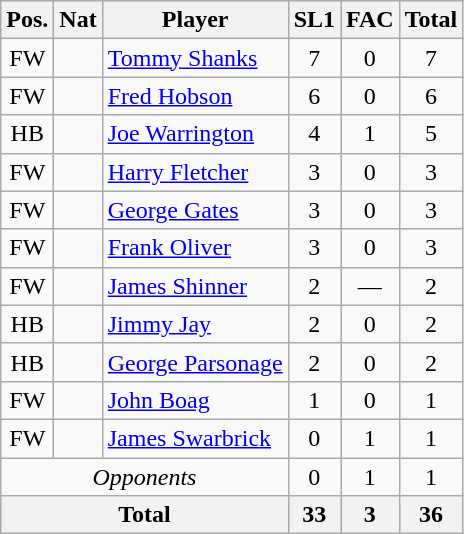<table class="wikitable"  style="text-align:center; border:1px #aaa solid;">
<tr>
<th>Pos.</th>
<th>Nat</th>
<th>Player</th>
<th>SL1</th>
<th>FAC</th>
<th>Total</th>
</tr>
<tr>
<td>FW</td>
<td></td>
<td style="text-align:left;"><a href='#'>Tommy Shanks</a></td>
<td>7</td>
<td>0</td>
<td>7</td>
</tr>
<tr>
<td>FW</td>
<td></td>
<td style="text-align:left;"><a href='#'>Fred Hobson</a></td>
<td>6</td>
<td>0</td>
<td>6</td>
</tr>
<tr>
<td>HB</td>
<td></td>
<td style="text-align:left;"><a href='#'>Joe Warrington</a></td>
<td>4</td>
<td>1</td>
<td>5</td>
</tr>
<tr>
<td>FW</td>
<td></td>
<td style="text-align:left;"><a href='#'>Harry Fletcher</a></td>
<td>3</td>
<td>0</td>
<td>3</td>
</tr>
<tr>
<td>FW</td>
<td></td>
<td style="text-align:left;"><a href='#'>George Gates</a></td>
<td>3</td>
<td>0</td>
<td>3</td>
</tr>
<tr>
<td>FW</td>
<td></td>
<td style="text-align:left;"><a href='#'>Frank Oliver</a></td>
<td>3</td>
<td>0</td>
<td>3</td>
</tr>
<tr>
<td>FW</td>
<td></td>
<td style="text-align:left;"><a href='#'>James Shinner</a></td>
<td>2</td>
<td>—</td>
<td>2</td>
</tr>
<tr>
<td>HB</td>
<td></td>
<td style="text-align:left;"><a href='#'>Jimmy Jay</a></td>
<td>2</td>
<td>0</td>
<td>2</td>
</tr>
<tr>
<td>HB</td>
<td></td>
<td style="text-align:left;"><a href='#'>George Parsonage</a></td>
<td>2</td>
<td>0</td>
<td>2</td>
</tr>
<tr>
<td>FW</td>
<td></td>
<td style="text-align:left;"><a href='#'>John Boag</a></td>
<td>1</td>
<td>0</td>
<td>1</td>
</tr>
<tr>
<td>FW</td>
<td></td>
<td style="text-align:left;"><a href='#'>James Swarbrick</a></td>
<td>0</td>
<td>1</td>
<td>1</td>
</tr>
<tr>
<td colspan="3"><em>Opponents</em></td>
<td>0</td>
<td>1</td>
<td>1</td>
</tr>
<tr>
<th colspan="3">Total</th>
<th>33</th>
<th>3</th>
<th>36</th>
</tr>
</table>
